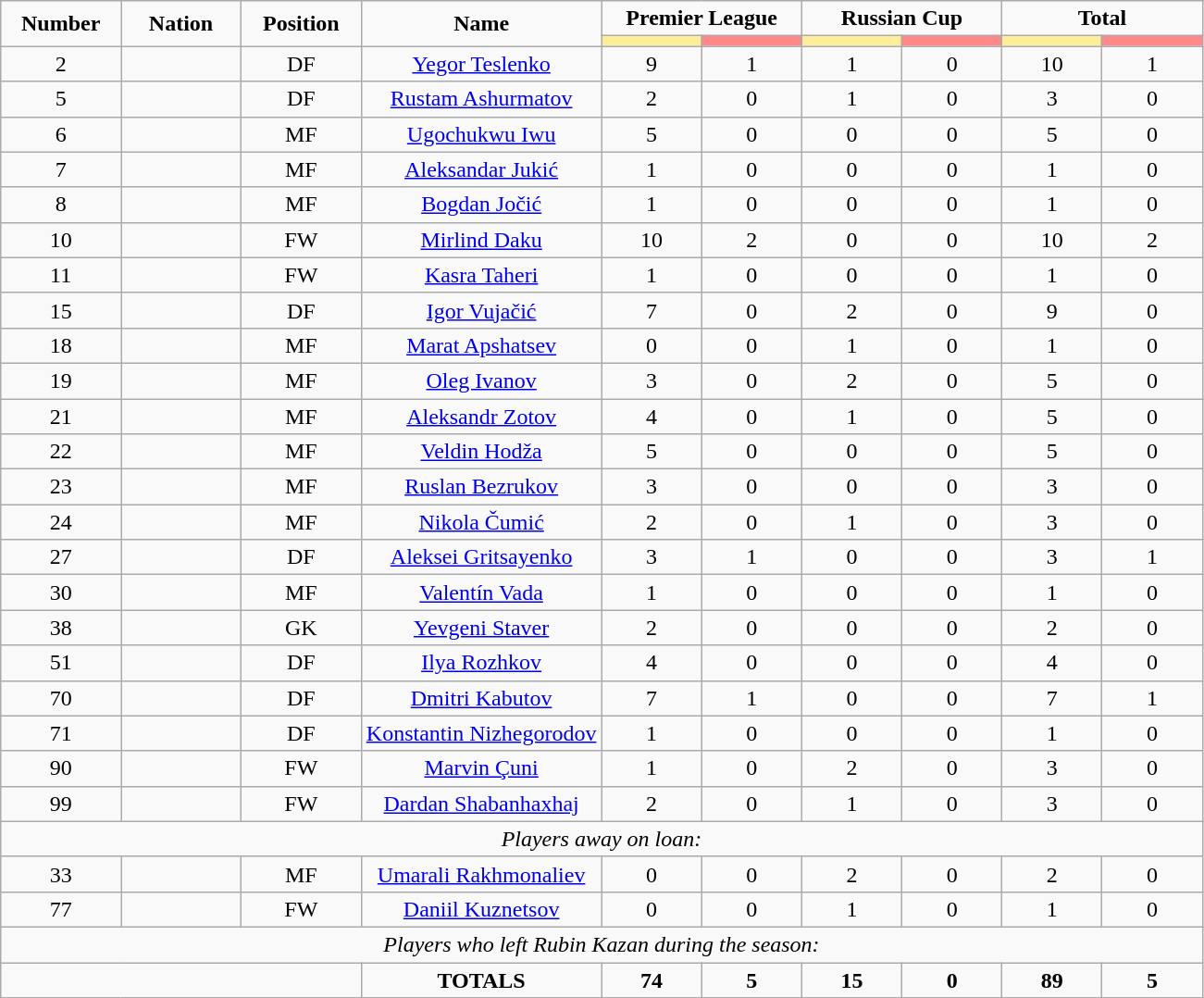<table class="wikitable" style="font-size: 100%; text-align: center;">
<tr>
<td rowspan="2" width="10%" align="center"><strong>Number</strong></td>
<td rowspan="2" width="10%" align="center"><strong>Nation</strong></td>
<td rowspan="2" width="10%" align="center"><strong>Position</strong></td>
<td rowspan="2" width="20%" align="center"><strong>Name</strong></td>
<td colspan="2" align="center"><strong>Premier League</strong></td>
<td colspan="2" align="center"><strong>Russian Cup</strong></td>
<td colspan="2" align="center"><strong>Total</strong></td>
</tr>
<tr>
<th width=60 style="background: #FFEE99"></th>
<th width=60 style="background: #FF8888"></th>
<th width=60 style="background: #FFEE99"></th>
<th width=60 style="background: #FF8888"></th>
<th width=60 style="background: #FFEE99"></th>
<th width=60 style="background: #FF8888"></th>
</tr>
<tr>
<td>2</td>
<td></td>
<td>DF</td>
<td><a href='#'>Yegor Teslenko</a></td>
<td>9</td>
<td>1</td>
<td>1</td>
<td>0</td>
<td>10</td>
<td>1</td>
</tr>
<tr>
<td>5</td>
<td></td>
<td>DF</td>
<td><a href='#'>Rustam Ashurmatov</a></td>
<td>2</td>
<td>0</td>
<td>1</td>
<td>0</td>
<td>3</td>
<td>0</td>
</tr>
<tr>
<td>6</td>
<td></td>
<td>MF</td>
<td><a href='#'>Ugochukwu Iwu</a></td>
<td>5</td>
<td>0</td>
<td>0</td>
<td>0</td>
<td>5</td>
<td>0</td>
</tr>
<tr>
<td>7</td>
<td></td>
<td>MF</td>
<td><a href='#'>Aleksandar Jukić</a></td>
<td>1</td>
<td>0</td>
<td>0</td>
<td>0</td>
<td>1</td>
<td>0</td>
</tr>
<tr>
<td>8</td>
<td></td>
<td>MF</td>
<td><a href='#'>Bogdan Jočić</a></td>
<td>1</td>
<td>0</td>
<td>0</td>
<td>0</td>
<td>1</td>
<td>0</td>
</tr>
<tr>
<td>10</td>
<td></td>
<td>FW</td>
<td><a href='#'>Mirlind Daku</a></td>
<td>10</td>
<td>2</td>
<td>0</td>
<td>0</td>
<td>10</td>
<td>2</td>
</tr>
<tr>
<td>11</td>
<td></td>
<td>FW</td>
<td><a href='#'>Kasra Taheri</a></td>
<td>1</td>
<td>0</td>
<td>0</td>
<td>0</td>
<td>1</td>
<td>0</td>
</tr>
<tr>
<td>15</td>
<td></td>
<td>DF</td>
<td><a href='#'>Igor Vujačić</a></td>
<td>7</td>
<td>0</td>
<td>2</td>
<td>0</td>
<td>9</td>
<td>0</td>
</tr>
<tr>
<td>18</td>
<td></td>
<td>MF</td>
<td><a href='#'>Marat Apshatsev</a></td>
<td>0</td>
<td>0</td>
<td>1</td>
<td>0</td>
<td>1</td>
<td>0</td>
</tr>
<tr>
<td>19</td>
<td></td>
<td>MF</td>
<td><a href='#'>Oleg Ivanov</a></td>
<td>3</td>
<td>0</td>
<td>2</td>
<td>0</td>
<td>5</td>
<td>0</td>
</tr>
<tr>
<td>21</td>
<td></td>
<td>MF</td>
<td><a href='#'>Aleksandr Zotov</a></td>
<td>4</td>
<td>0</td>
<td>1</td>
<td>0</td>
<td>5</td>
<td>0</td>
</tr>
<tr>
<td>22</td>
<td></td>
<td>MF</td>
<td><a href='#'>Veldin Hodža</a></td>
<td>5</td>
<td>0</td>
<td>0</td>
<td>0</td>
<td>5</td>
<td>0</td>
</tr>
<tr>
<td>23</td>
<td></td>
<td>MF</td>
<td><a href='#'>Ruslan Bezrukov</a></td>
<td>3</td>
<td>0</td>
<td>0</td>
<td>0</td>
<td>3</td>
<td>0</td>
</tr>
<tr>
<td>24</td>
<td></td>
<td>MF</td>
<td><a href='#'>Nikola Čumić</a></td>
<td>2</td>
<td>0</td>
<td>1</td>
<td>0</td>
<td>3</td>
<td>0</td>
</tr>
<tr>
<td>27</td>
<td></td>
<td>DF</td>
<td><a href='#'>Aleksei Gritsayenko</a></td>
<td>3</td>
<td>1</td>
<td>0</td>
<td>0</td>
<td>3</td>
<td>1</td>
</tr>
<tr>
<td>30</td>
<td></td>
<td>MF</td>
<td><a href='#'>Valentín Vada</a></td>
<td>1</td>
<td>0</td>
<td>0</td>
<td>0</td>
<td>1</td>
<td>0</td>
</tr>
<tr>
<td>38</td>
<td></td>
<td>GK</td>
<td><a href='#'>Yevgeni Staver</a></td>
<td>2</td>
<td>0</td>
<td>0</td>
<td>0</td>
<td>2</td>
<td>0</td>
</tr>
<tr>
<td>51</td>
<td></td>
<td>DF</td>
<td><a href='#'>Ilya Rozhkov</a></td>
<td>4</td>
<td>0</td>
<td>0</td>
<td>0</td>
<td>4</td>
<td>0</td>
</tr>
<tr>
<td>70</td>
<td></td>
<td>DF</td>
<td><a href='#'>Dmitri Kabutov</a></td>
<td>7</td>
<td>1</td>
<td>0</td>
<td>0</td>
<td>7</td>
<td>1</td>
</tr>
<tr>
<td>71</td>
<td></td>
<td>DF</td>
<td><a href='#'>Konstantin Nizhegorodov</a></td>
<td>1</td>
<td>0</td>
<td>0</td>
<td>0</td>
<td>1</td>
<td>0</td>
</tr>
<tr>
<td>90</td>
<td></td>
<td>FW</td>
<td><a href='#'>Marvin Çuni</a></td>
<td>1</td>
<td>0</td>
<td>2</td>
<td>0</td>
<td>3</td>
<td>0</td>
</tr>
<tr>
<td>99</td>
<td></td>
<td>FW</td>
<td><a href='#'>Dardan Shabanhaxhaj</a></td>
<td>2</td>
<td>0</td>
<td>1</td>
<td>0</td>
<td>3</td>
<td>0</td>
</tr>
<tr>
<td colspan="14"><em>Players away on loan:</em></td>
</tr>
<tr>
<td>33</td>
<td></td>
<td>MF</td>
<td><a href='#'>Umarali Rakhmonaliev</a></td>
<td>0</td>
<td>0</td>
<td>2</td>
<td>0</td>
<td>2</td>
<td>0</td>
</tr>
<tr>
<td>77</td>
<td></td>
<td>FW</td>
<td><a href='#'>Daniil Kuznetsov</a></td>
<td>0</td>
<td>0</td>
<td>1</td>
<td>0</td>
<td>1</td>
<td>0</td>
</tr>
<tr>
<td colspan="14"><em>Players who left Rubin Kazan during the season:</em></td>
</tr>
<tr>
<td colspan="3"></td>
<td><strong>TOTALS</strong></td>
<td><strong>74</strong></td>
<td><strong>5</strong></td>
<td><strong>15</strong></td>
<td><strong>0</strong></td>
<td><strong>89</strong></td>
<td><strong>5</strong></td>
</tr>
</table>
